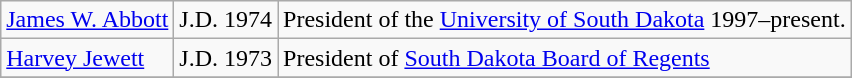<table class="wikitable">
<tr>
<td><a href='#'>James W. Abbott</a></td>
<td>J.D. 1974</td>
<td>President of the <a href='#'>University of South Dakota</a> 1997–present.</td>
</tr>
<tr>
<td><a href='#'>Harvey Jewett</a></td>
<td>J.D. 1973</td>
<td>President of <a href='#'>South Dakota Board of Regents</a></td>
</tr>
<tr>
</tr>
</table>
